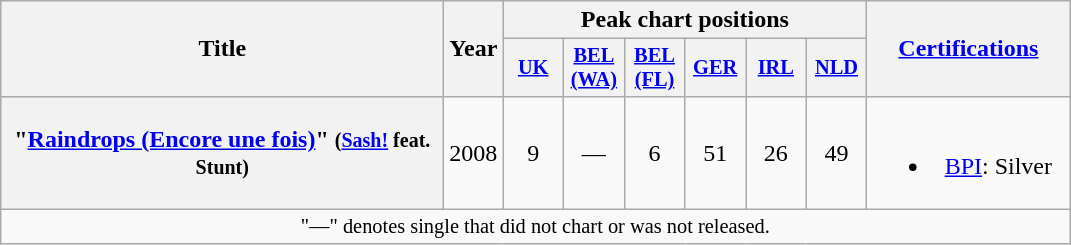<table class="wikitable plainrowheaders" style="text-align:center;">
<tr>
<th scope="col" rowspan="2" style="width:18em;">Title</th>
<th scope="col" rowspan="2" style="width:1em;">Year</th>
<th scope="col" colspan="6">Peak chart positions</th>
<th scope="col" rowspan="2" style="width:8em;"><a href='#'>Certifications</a></th>
</tr>
<tr>
<th style="width:2.5em; font-size:85%"><a href='#'>UK</a><br></th>
<th style="width:2.5em; font-size:85%"><a href='#'>BEL (WA)</a><br></th>
<th style="width:2.5em; font-size:85%"><a href='#'>BEL (FL)</a><br></th>
<th style="width:2.5em; font-size:85%"><a href='#'>GER</a><br></th>
<th style="width:2.5em; font-size:85%"><a href='#'>IRL</a><br></th>
<th style="width:2.5em; font-size:85%"><a href='#'>NLD</a><br></th>
</tr>
<tr>
<th scope="row">"<a href='#'>Raindrops (Encore une fois)</a>" <small>(<a href='#'>Sash!</a> feat. Stunt)</small></th>
<td>2008</td>
<td>9</td>
<td>—</td>
<td>6</td>
<td>51</td>
<td>26</td>
<td>49</td>
<td><br><ul><li><a href='#'>BPI</a>: Silver</li></ul></td>
</tr>
<tr>
<td colspan="9" style="font-size:85%">"—" denotes single that did not chart or was not released.</td>
</tr>
</table>
